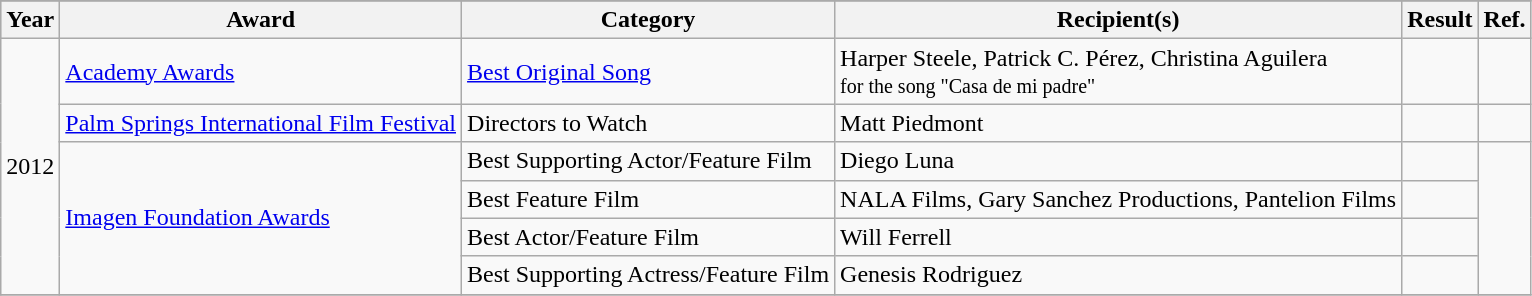<table class="wikitable sortable">
<tr style="background:#ccc; text-align:center;">
</tr>
<tr style="background:#ccc; text-align:center;">
<th>Year</th>
<th>Award</th>
<th>Category</th>
<th>Recipient(s)</th>
<th>Result</th>
<th>Ref.</th>
</tr>
<tr>
<td rowspan="6">2012</td>
<td><a href='#'>Academy Awards</a></td>
<td><a href='#'>Best Original Song</a></td>
<td>Harper Steele, Patrick C. Pérez, Christina Aguilera<br><small>for the song "Casa de mi padre"</small></td>
<td></td>
<td style="text-align:center"></td>
</tr>
<tr>
<td><a href='#'>Palm Springs International Film Festival</a></td>
<td>Directors to Watch</td>
<td>Matt Piedmont</td>
<td></td>
<td style="text-align:center"></td>
</tr>
<tr>
<td rowspan="4"><a href='#'>Imagen Foundation Awards</a></td>
<td>Best Supporting Actor/Feature Film</td>
<td>Diego Luna</td>
<td></td>
<td rowspan="4"; style="text-align:center"></td>
</tr>
<tr>
<td>Best Feature Film</td>
<td>NALA Films, Gary Sanchez Productions, Pantelion Films</td>
<td></td>
</tr>
<tr>
<td>Best Actor/Feature Film</td>
<td>Will Ferrell</td>
<td></td>
</tr>
<tr>
<td>Best Supporting Actress/Feature Film</td>
<td>Genesis Rodriguez</td>
<td></td>
</tr>
<tr>
</tr>
</table>
